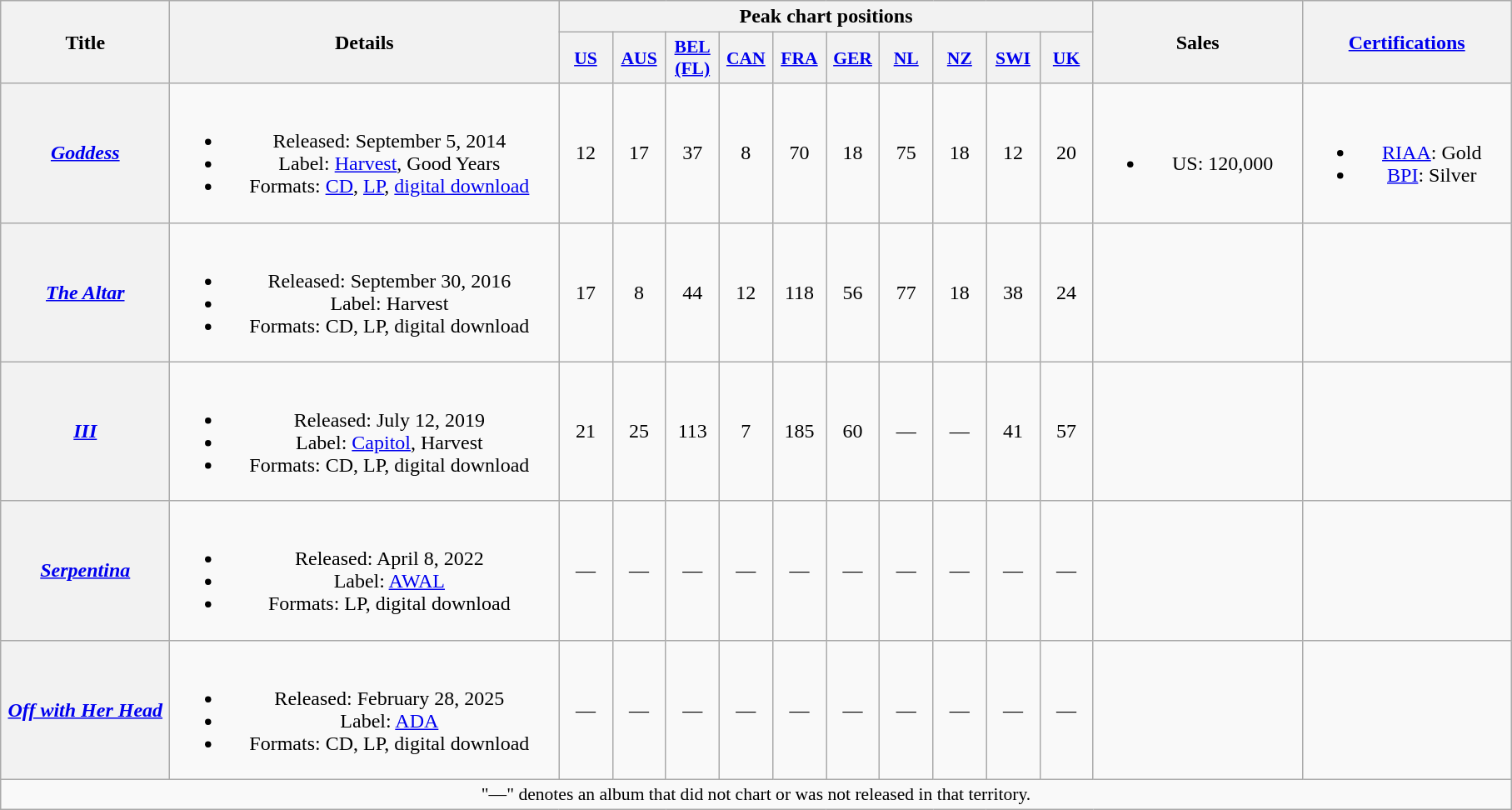<table class="wikitable plainrowheaders" style="text-align:center">
<tr>
<th scope="col" rowspan="2" style="width:8em;">Title</th>
<th scope="col" rowspan="2" style="width:19em;">Details</th>
<th scope="col" colspan="10">Peak chart positions</th>
<th scope="col" rowspan="2" style="width:10em;">Sales</th>
<th scope="col" rowspan="2" style="width:10em;"><a href='#'>Certifications</a></th>
</tr>
<tr>
<th scope="col" style="width:2.5em;font-size:90%;"><a href='#'>US</a><br></th>
<th scope="col" style="width:2.5em;font-size:90%;"><a href='#'>AUS</a><br></th>
<th scope="col" style="width:2.5em;font-size:90%;"><a href='#'>BEL<br>(FL)</a><br></th>
<th scope="col" style="width:2.5em;font-size:90%;"><a href='#'>CAN</a><br></th>
<th scope="col" style="width:2.5em;font-size:90%;"><a href='#'>FRA</a><br></th>
<th scope="col" style="width:2.5em;font-size:90%;"><a href='#'>GER</a><br></th>
<th scope="col" style="width:2.5em;font-size:90%;"><a href='#'>NL</a><br></th>
<th scope="col" style="width:2.5em;font-size:90%;"><a href='#'>NZ</a><br></th>
<th scope="col" style="width:2.5em;font-size:90%;"><a href='#'>SWI</a><br></th>
<th scope="col" style="width:2.5em;font-size:90%;"><a href='#'>UK</a><br></th>
</tr>
<tr>
<th scope="row"><em><a href='#'>Goddess</a></em></th>
<td><br><ul><li>Released: September 5, 2014</li><li>Label: <a href='#'>Harvest</a>, Good Years</li><li>Formats: <a href='#'>CD</a>, <a href='#'>LP</a>, <a href='#'>digital download</a></li></ul></td>
<td>12</td>
<td>17</td>
<td>37</td>
<td>8</td>
<td>70</td>
<td>18</td>
<td>75</td>
<td>18</td>
<td>12</td>
<td>20</td>
<td><br><ul><li>US: 120,000</li></ul></td>
<td><br><ul><li><a href='#'>RIAA</a>: Gold</li><li><a href='#'>BPI</a>: Silver</li></ul></td>
</tr>
<tr>
<th scope="row"><em><a href='#'>The Altar</a></em></th>
<td><br><ul><li>Released: September 30, 2016</li><li>Label: Harvest</li><li>Formats: CD, LP, digital download</li></ul></td>
<td>17</td>
<td>8</td>
<td>44</td>
<td>12</td>
<td>118</td>
<td>56</td>
<td>77</td>
<td>18</td>
<td>38</td>
<td>24</td>
<td></td>
<td></td>
</tr>
<tr>
<th scope="row"><em><a href='#'>III</a></em></th>
<td><br><ul><li>Released: July 12, 2019</li><li>Label: <a href='#'>Capitol</a>, Harvest</li><li>Formats: CD, LP, digital download</li></ul></td>
<td>21</td>
<td>25</td>
<td>113</td>
<td>7</td>
<td>185</td>
<td>60</td>
<td>—</td>
<td>—</td>
<td>41</td>
<td>57</td>
<td></td>
<td></td>
</tr>
<tr>
<th scope="row"><em><a href='#'>Serpentina</a></em></th>
<td><br><ul><li>Released: April 8, 2022</li><li>Label: <a href='#'>AWAL</a></li><li>Formats: LP, digital download</li></ul></td>
<td>—</td>
<td>—</td>
<td>—</td>
<td>—</td>
<td>—</td>
<td>—</td>
<td>—</td>
<td>—</td>
<td>—</td>
<td>—</td>
<td></td>
<td></td>
</tr>
<tr>
<th scope="row"><em><a href='#'>Off with Her Head</a></em></th>
<td><br><ul><li>Released: February 28, 2025</li><li>Label: <a href='#'>ADA</a></li><li>Formats: CD, LP, digital download</li></ul></td>
<td>—</td>
<td>—</td>
<td>—</td>
<td>—</td>
<td>—</td>
<td>—</td>
<td>—</td>
<td>—</td>
<td>—</td>
<td>—</td>
<td></td>
<td></td>
</tr>
<tr>
<td colspan="14" style="font-size:90%">"—" denotes an album that did not chart or was not released in that territory.</td>
</tr>
</table>
